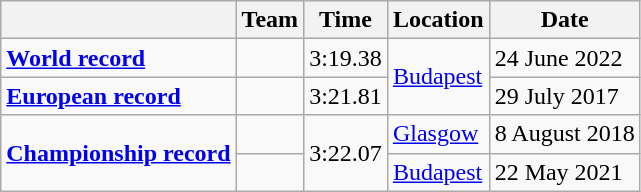<table class=wikitable>
<tr>
<th></th>
<th>Team</th>
<th>Time</th>
<th>Location</th>
<th>Date</th>
</tr>
<tr>
<td><strong><a href='#'>World record</a></strong></td>
<td></td>
<td>3:19.38</td>
<td rowspan=2><a href='#'>Budapest</a></td>
<td>24 June 2022</td>
</tr>
<tr>
<td><strong><a href='#'>European record</a></strong></td>
<td></td>
<td>3:21.81</td>
<td>29 July 2017</td>
</tr>
<tr>
<td rowspan=2><strong><a href='#'>Championship record</a></strong></td>
<td></td>
<td rowspan=2>3:22.07</td>
<td><a href='#'>Glasgow</a></td>
<td>8 August 2018</td>
</tr>
<tr>
<td></td>
<td><a href='#'>Budapest</a></td>
<td>22 May 2021</td>
</tr>
</table>
